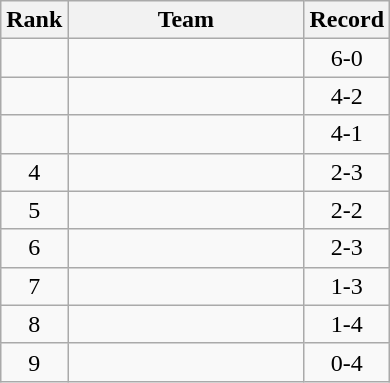<table class="wikitable">
<tr>
<th>Rank</th>
<th width=150px>Team</th>
<th>Record</th>
</tr>
<tr>
<td align=center></td>
<td></td>
<td align=center>6-0</td>
</tr>
<tr>
<td align=center></td>
<td></td>
<td align=center>4-2</td>
</tr>
<tr>
<td align=center></td>
<td></td>
<td align=center>4-1</td>
</tr>
<tr>
<td align=center>4</td>
<td></td>
<td align=center>2-3</td>
</tr>
<tr>
<td align=center>5</td>
<td></td>
<td align=center>2-2</td>
</tr>
<tr>
<td align=center>6</td>
<td></td>
<td align=center>2-3</td>
</tr>
<tr>
<td align=center>7</td>
<td></td>
<td align=center>1-3</td>
</tr>
<tr>
<td align=center>8</td>
<td></td>
<td align=center>1-4</td>
</tr>
<tr>
<td align=center>9</td>
<td></td>
<td align=center>0-4</td>
</tr>
</table>
